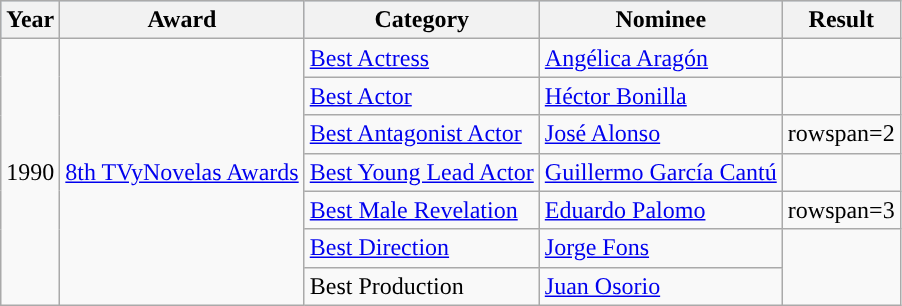<table class="wikitable">
<tr style="background:#b0c4de;">
<th>Year</th>
<th>Award</th>
<th>Category</th>
<th>Nominee</th>
<th>Result</th>
</tr>
<tr>
<td rowspan=7>1990</td>
<td rowspan=7><a href='#'>8th TVyNovelas Awards</a></td>
<td><a href='#'>Best Actress</a></td>
<td><a href='#'>Angélica Aragón</a></td>
<td></td>
</tr>
<tr>
<td><a href='#'>Best Actor</a></td>
<td><a href='#'>Héctor Bonilla</a></td>
<td></td>
</tr>
<tr>
<td><a href='#'>Best Antagonist Actor</a></td>
<td><a href='#'>José Alonso</a></td>
<td>rowspan=2 </td>
</tr>
<tr>
<td><a href='#'>Best Young Lead Actor</a></td>
<td><a href='#'>Guillermo García Cantú</a></td>
</tr>
<tr>
<td><a href='#'>Best Male Revelation</a></td>
<td><a href='#'>Eduardo Palomo</a></td>
<td>rowspan=3 </td>
</tr>
<tr>
<td><a href='#'>Best Direction</a></td>
<td><a href='#'>Jorge Fons</a></td>
</tr>
<tr>
<td>Best Production</td>
<td><a href='#'>Juan Osorio</a></td>
</tr>
</table>
